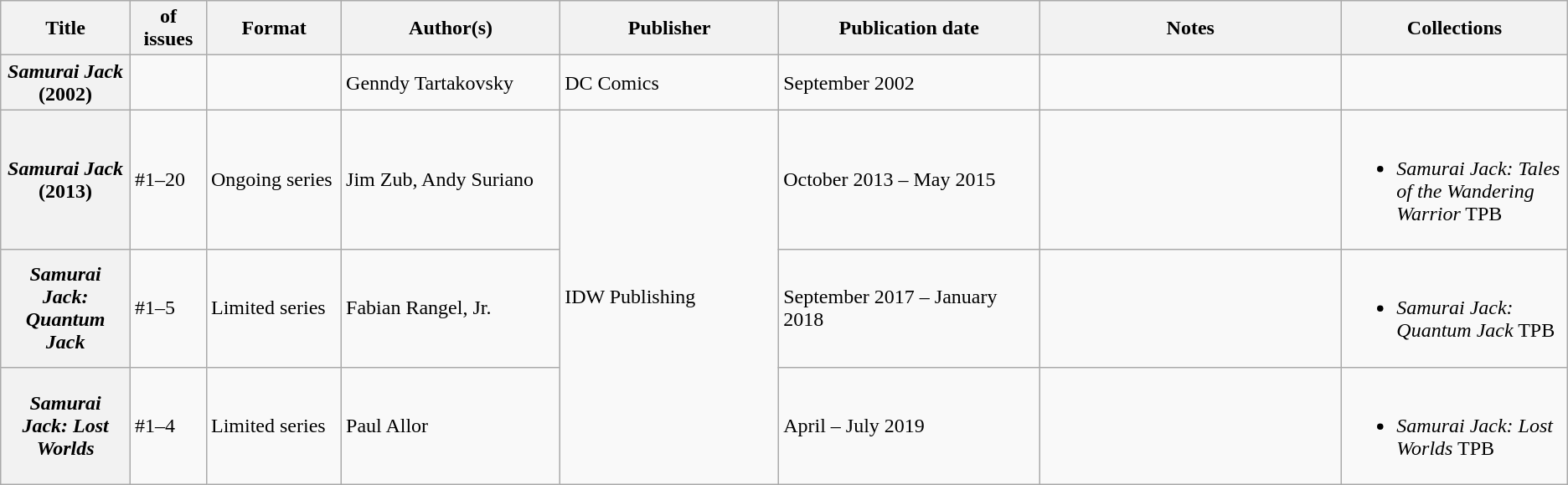<table class="wikitable">
<tr>
<th>Title</th>
<th style="width:40pt"> of issues</th>
<th style="width:75pt">Format</th>
<th style="width:125pt">Author(s)</th>
<th style="width:125pt">Publisher</th>
<th style="width:150pt">Publication date</th>
<th style="width:175pt">Notes</th>
<th>Collections</th>
</tr>
<tr>
<th><em>Samurai Jack</em> (2002)</th>
<td></td>
<td></td>
<td>Genndy Tartakovsky</td>
<td>DC Comics</td>
<td>September 2002</td>
<td></td>
<td></td>
</tr>
<tr>
<th><em>Samurai Jack</em> (2013)</th>
<td>#1–20</td>
<td>Ongoing series</td>
<td>Jim Zub, Andy Suriano</td>
<td rowspan="3">IDW Publishing</td>
<td>October 2013 – May 2015</td>
<td></td>
<td><br><ul><li><em>Samurai Jack: Tales of the Wandering Warrior</em> TPB</li></ul></td>
</tr>
<tr>
<th><em>Samurai Jack: Quantum Jack</em></th>
<td>#1–5</td>
<td>Limited series</td>
<td>Fabian Rangel, Jr.</td>
<td>September 2017 – January 2018</td>
<td></td>
<td><br><ul><li><em>Samurai Jack: Quantum Jack</em> TPB</li></ul></td>
</tr>
<tr>
<th><em>Samurai Jack: Lost Worlds</em></th>
<td>#1–4</td>
<td>Limited series</td>
<td>Paul Allor</td>
<td>April – July 2019</td>
<td></td>
<td><br><ul><li><em>Samurai Jack: Lost Worlds</em> TPB</li></ul></td>
</tr>
</table>
